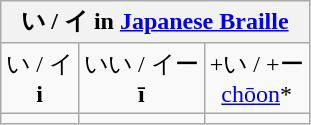<table class="wikitable nowrap" style="text-align:center">
<tr>
<th colspan=3>い / イ in <a href='#'>Japanese Braille</a></th>
</tr>
<tr>
<td>い / イ <br><strong>i</strong></td>
<td>いい / イー <br><strong>ī</strong></td>
<td>+い / +ー <br><a href='#'>chōon</a>*</td>
</tr>
<tr>
<td></td>
<td></td>
<td></td>
</tr>
</table>
